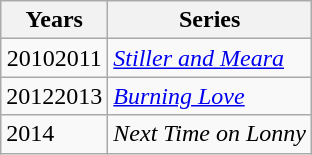<table class="wikitable sortable">
<tr>
<th rowspan="1">Years</th>
<th rowspan="1">Series</th>
</tr>
<tr align="center">
<td align="center">20102011</td>
<td align="left"><em><a href='#'>Stiller and Meara</a></em></td>
</tr>
<tr align="center">
<td align="center">20122013</td>
<td align="left"><em><a href='#'>Burning Love</a></em></td>
</tr>
<tr align="center">
<td align="left">2014</td>
<td align="left"><em>Next Time on Lonny</em></td>
</tr>
</table>
